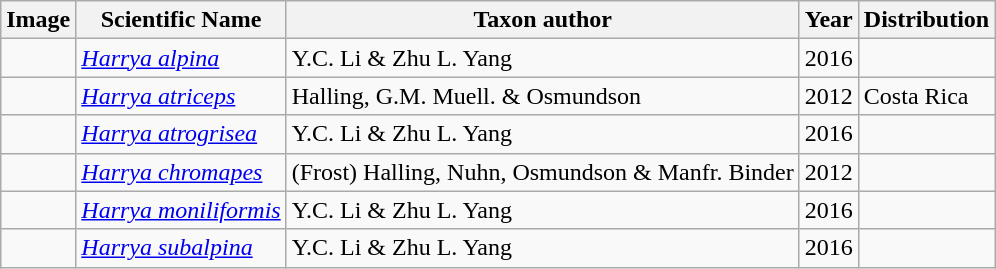<table class="wikitable sortable">
<tr>
<th>Image</th>
<th>Scientific Name</th>
<th>Taxon author</th>
<th>Year</th>
<th>Distribution</th>
</tr>
<tr>
<td></td>
<td><em><a href='#'>Harrya alpina</a></em></td>
<td>Y.C. Li & Zhu L. Yang</td>
<td>2016</td>
<td></td>
</tr>
<tr>
<td></td>
<td><em><a href='#'>Harrya atriceps</a></em></td>
<td>Halling, G.M. Muell. & Osmundson</td>
<td>2012</td>
<td>Costa Rica</td>
</tr>
<tr>
<td></td>
<td><em><a href='#'>Harrya atrogrisea</a></em></td>
<td>Y.C. Li & Zhu L. Yang</td>
<td>2016</td>
<td></td>
</tr>
<tr>
<td></td>
<td><em><a href='#'>Harrya chromapes</a></em></td>
<td>(Frost) Halling, Nuhn, Osmundson & Manfr. Binder</td>
<td>2012</td>
<td></td>
</tr>
<tr>
<td></td>
<td><em><a href='#'>Harrya moniliformis</a></em></td>
<td>Y.C. Li & Zhu L. Yang</td>
<td>2016</td>
<td></td>
</tr>
<tr>
<td></td>
<td><em><a href='#'>Harrya subalpina</a></em></td>
<td>Y.C. Li & Zhu L. Yang</td>
<td>2016</td>
<td></td>
</tr>
</table>
